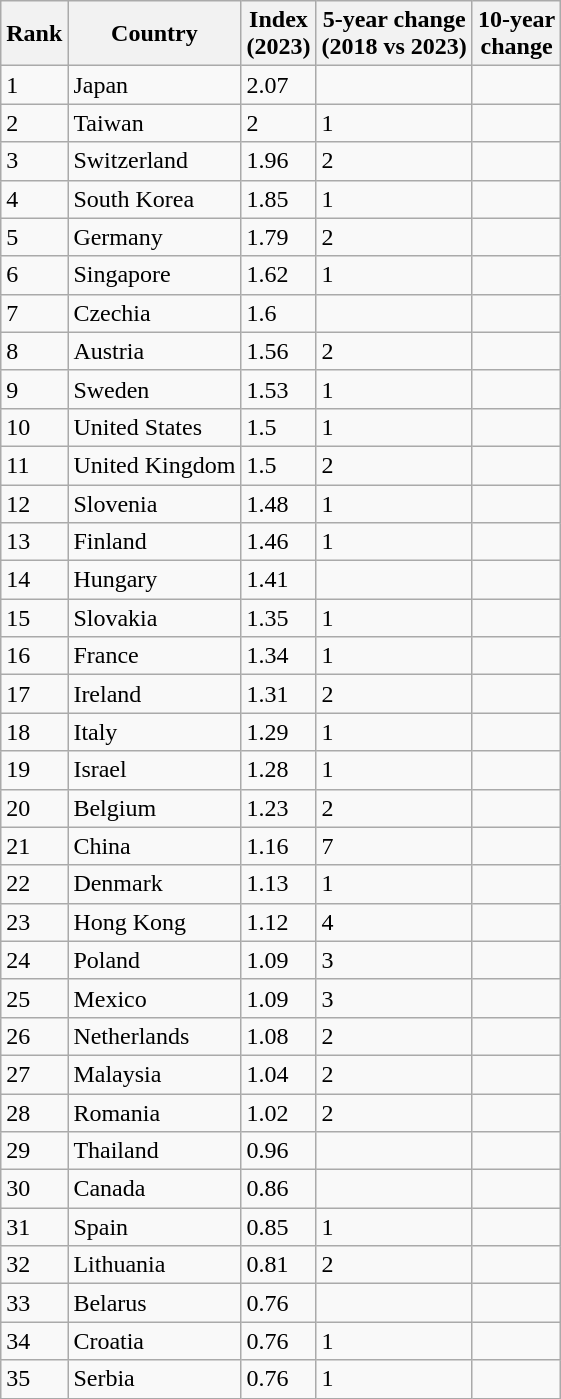<table class="wikitable sortable" style="text-align:left">
<tr>
<th>Rank</th>
<th>Country</th>
<th>Index<br>(2023)</th>
<th>5-year change<br>(2018 vs 2023)</th>
<th>10-year<br>change</th>
</tr>
<tr>
<td>1</td>
<td>Japan</td>
<td>2.07</td>
<td></td>
<td></td>
</tr>
<tr>
<td>2</td>
<td>Taiwan</td>
<td>2</td>
<td> 1</td>
<td></td>
</tr>
<tr>
<td>3</td>
<td>Switzerland</td>
<td>1.96</td>
<td> 2</td>
<td></td>
</tr>
<tr>
<td>4</td>
<td>South Korea</td>
<td>1.85</td>
<td> 1</td>
<td></td>
</tr>
<tr>
<td>5</td>
<td>Germany</td>
<td>1.79</td>
<td> 2</td>
<td></td>
</tr>
<tr>
<td>6</td>
<td>Singapore</td>
<td>1.62</td>
<td> 1</td>
<td></td>
</tr>
<tr>
<td>7</td>
<td>Czechia</td>
<td>1.6</td>
<td></td>
<td></td>
</tr>
<tr>
<td>8</td>
<td>Austria</td>
<td>1.56</td>
<td> 2</td>
<td></td>
</tr>
<tr>
<td>9</td>
<td>Sweden</td>
<td>1.53</td>
<td> 1</td>
<td></td>
</tr>
<tr>
<td>10</td>
<td>United States</td>
<td>1.5</td>
<td> 1</td>
<td></td>
</tr>
<tr>
<td>11</td>
<td>United Kingdom</td>
<td>1.5</td>
<td> 2</td>
<td></td>
</tr>
<tr>
<td>12</td>
<td>Slovenia</td>
<td>1.48</td>
<td> 1</td>
<td></td>
</tr>
<tr>
<td>13</td>
<td>Finland</td>
<td>1.46</td>
<td> 1</td>
<td></td>
</tr>
<tr>
<td>14</td>
<td>Hungary</td>
<td>1.41</td>
<td></td>
<td></td>
</tr>
<tr>
<td>15</td>
<td>Slovakia</td>
<td>1.35</td>
<td> 1</td>
<td></td>
</tr>
<tr>
<td>16</td>
<td>France</td>
<td>1.34</td>
<td> 1</td>
<td></td>
</tr>
<tr>
<td>17</td>
<td>Ireland</td>
<td>1.31</td>
<td> 2</td>
<td></td>
</tr>
<tr>
<td>18</td>
<td>Italy</td>
<td>1.29</td>
<td> 1</td>
<td></td>
</tr>
<tr>
<td>19</td>
<td>Israel</td>
<td>1.28</td>
<td> 1</td>
<td></td>
</tr>
<tr>
<td>20</td>
<td>Belgium</td>
<td>1.23</td>
<td> 2</td>
<td></td>
</tr>
<tr>
<td>21</td>
<td>China</td>
<td>1.16</td>
<td> 7</td>
<td></td>
</tr>
<tr>
<td>22</td>
<td>Denmark</td>
<td>1.13</td>
<td> 1</td>
<td></td>
</tr>
<tr>
<td>23</td>
<td>Hong Kong</td>
<td>1.12</td>
<td> 4</td>
<td></td>
</tr>
<tr>
<td>24</td>
<td>Poland</td>
<td>1.09</td>
<td> 3</td>
<td></td>
</tr>
<tr>
<td>25</td>
<td>Mexico</td>
<td>1.09</td>
<td> 3</td>
<td></td>
</tr>
<tr>
<td>26</td>
<td>Netherlands</td>
<td>1.08</td>
<td> 2</td>
<td></td>
</tr>
<tr>
<td>27</td>
<td>Malaysia</td>
<td>1.04</td>
<td> 2</td>
<td></td>
</tr>
<tr>
<td>28</td>
<td>Romania</td>
<td>1.02</td>
<td> 2</td>
<td></td>
</tr>
<tr>
<td>29</td>
<td>Thailand</td>
<td>0.96</td>
<td></td>
<td></td>
</tr>
<tr>
<td>30</td>
<td>Canada</td>
<td>0.86</td>
<td></td>
<td></td>
</tr>
<tr>
<td>31</td>
<td>Spain</td>
<td>0.85</td>
<td> 1</td>
<td></td>
</tr>
<tr>
<td>32</td>
<td>Lithuania</td>
<td>0.81</td>
<td> 2</td>
<td></td>
</tr>
<tr>
<td>33</td>
<td>Belarus</td>
<td>0.76</td>
<td></td>
<td></td>
</tr>
<tr>
<td>34</td>
<td>Croatia</td>
<td>0.76</td>
<td> 1</td>
<td></td>
</tr>
<tr>
<td>35</td>
<td>Serbia</td>
<td>0.76</td>
<td> 1</td>
<td></td>
</tr>
</table>
